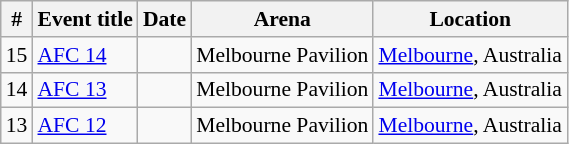<table class="sortable wikitable succession-box" style="font-size:90%;">
<tr>
<th scope="col">#</th>
<th scope="col">Event title</th>
<th scope="col">Date</th>
<th scope="col">Arena</th>
<th scope="col">Location</th>
</tr>
<tr>
<td align="center">15</td>
<td><a href='#'>AFC 14</a></td>
<td></td>
<td>Melbourne Pavilion</td>
<td><a href='#'>Melbourne</a>, Australia</td>
</tr>
<tr>
<td align="center">14</td>
<td><a href='#'>AFC 13</a></td>
<td></td>
<td>Melbourne Pavilion</td>
<td><a href='#'>Melbourne</a>, Australia</td>
</tr>
<tr>
<td align="center">13</td>
<td><a href='#'>AFC 12</a></td>
<td></td>
<td>Melbourne Pavilion</td>
<td><a href='#'>Melbourne</a>, Australia</td>
</tr>
</table>
